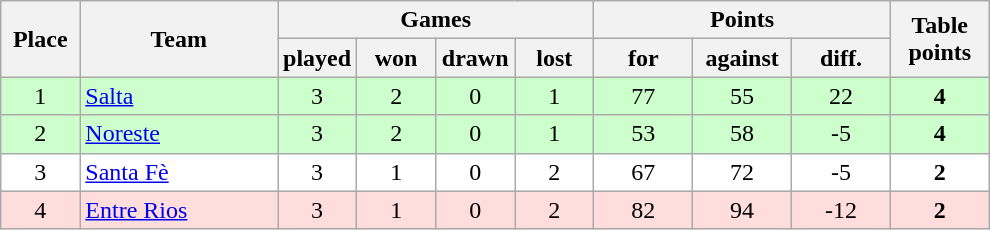<table class="wikitable">
<tr>
<th rowspan=2 width="8%">Place</th>
<th rowspan=2 width="20%">Team</th>
<th colspan=4 width="32%">Games</th>
<th colspan=3 width="30%">Points</th>
<th rowspan=2 width="10%">Table<br>points</th>
</tr>
<tr>
<th width="8%">played</th>
<th width="8%">won</th>
<th width="8%">drawn</th>
<th width="8%">lost</th>
<th width="10%">for</th>
<th width="10%">against</th>
<th width="10%">diff.</th>
</tr>
<tr align=center style="background: #ccffcc;">
<td>1</td>
<td align=left><a href='#'>Salta</a></td>
<td>3</td>
<td>2</td>
<td>0</td>
<td>1</td>
<td>77</td>
<td>55</td>
<td>22</td>
<td><strong>4</strong></td>
</tr>
<tr align=center style="background: #ccffcc;">
<td>2</td>
<td align=left><a href='#'>Noreste</a></td>
<td>3</td>
<td>2</td>
<td>0</td>
<td>1</td>
<td>53</td>
<td>58</td>
<td>-5</td>
<td><strong>4</strong></td>
</tr>
<tr align=center style="background: #ffffff;">
<td>3</td>
<td align=left><a href='#'>Santa Fè</a></td>
<td>3</td>
<td>1</td>
<td>0</td>
<td>2</td>
<td>67</td>
<td>72</td>
<td>-5</td>
<td><strong>2</strong></td>
</tr>
<tr align=center style="background: #ffdddd;">
<td>4</td>
<td align=left><a href='#'>Entre Rios</a></td>
<td>3</td>
<td>1</td>
<td>0</td>
<td>2</td>
<td>82</td>
<td>94</td>
<td>-12</td>
<td><strong>2</strong></td>
</tr>
</table>
